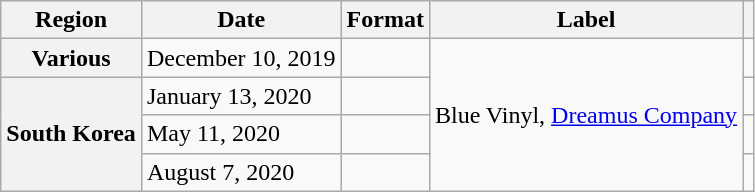<table class="wikitable plainrowheaders">
<tr>
<th>Region</th>
<th>Date</th>
<th>Format</th>
<th>Label</th>
<th></th>
</tr>
<tr>
<th scope="row">Various</th>
<td>December 10, 2019</td>
<td></td>
<td rowspan="4">Blue Vinyl, <a href='#'>Dreamus Company</a></td>
<td align=center></td>
</tr>
<tr>
<th scope="row" rowspan="3">South Korea</th>
<td>January 13, 2020</td>
<td></td>
<td align=center></td>
</tr>
<tr>
<td>May 11, 2020</td>
<td></td>
<td align=center></td>
</tr>
<tr>
<td>August 7, 2020</td>
<td></td>
<td align=center></td>
</tr>
</table>
